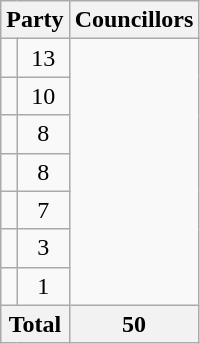<table class="wikitable">
<tr>
<th colspan=2>Party</th>
<th>Councillors</th>
</tr>
<tr>
<td></td>
<td align=center>13</td>
</tr>
<tr>
<td></td>
<td align=center>10</td>
</tr>
<tr>
<td></td>
<td align=center>8</td>
</tr>
<tr>
<td></td>
<td align=center>8</td>
</tr>
<tr>
<td></td>
<td align=center>7</td>
</tr>
<tr>
<td></td>
<td align=center>3</td>
</tr>
<tr>
<td></td>
<td align=center>1</td>
</tr>
<tr>
<th colspan=2>Total</th>
<th>50</th>
</tr>
</table>
